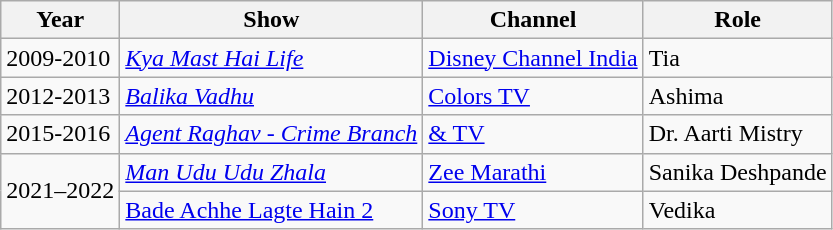<table class="wikitable">
<tr>
<th>Year</th>
<th>Show</th>
<th>Channel</th>
<th>Role</th>
</tr>
<tr>
<td>2009-2010</td>
<td><em><a href='#'>Kya Mast Hai Life</a></em></td>
<td><a href='#'>Disney Channel India</a></td>
<td>Tia</td>
</tr>
<tr>
<td>2012-2013</td>
<td><em><a href='#'>Balika Vadhu</a></em></td>
<td><a href='#'>Colors TV</a></td>
<td>Ashima</td>
</tr>
<tr>
<td>2015-2016</td>
<td><em><a href='#'>Agent Raghav - Crime Branch</a></em></td>
<td><a href='#'>& TV</a></td>
<td>Dr. Aarti Mistry</td>
</tr>
<tr>
<td rowspan="2">2021–2022</td>
<td><em><a href='#'>Man Udu Udu Zhala</a></em></td>
<td><a href='#'>Zee Marathi</a></td>
<td>Sanika Deshpande</td>
</tr>
<tr>
<td><a href='#'>Bade Achhe Lagte Hain 2</a></td>
<td><a href='#'>Sony TV</a></td>
<td>Vedika</td>
</tr>
</table>
